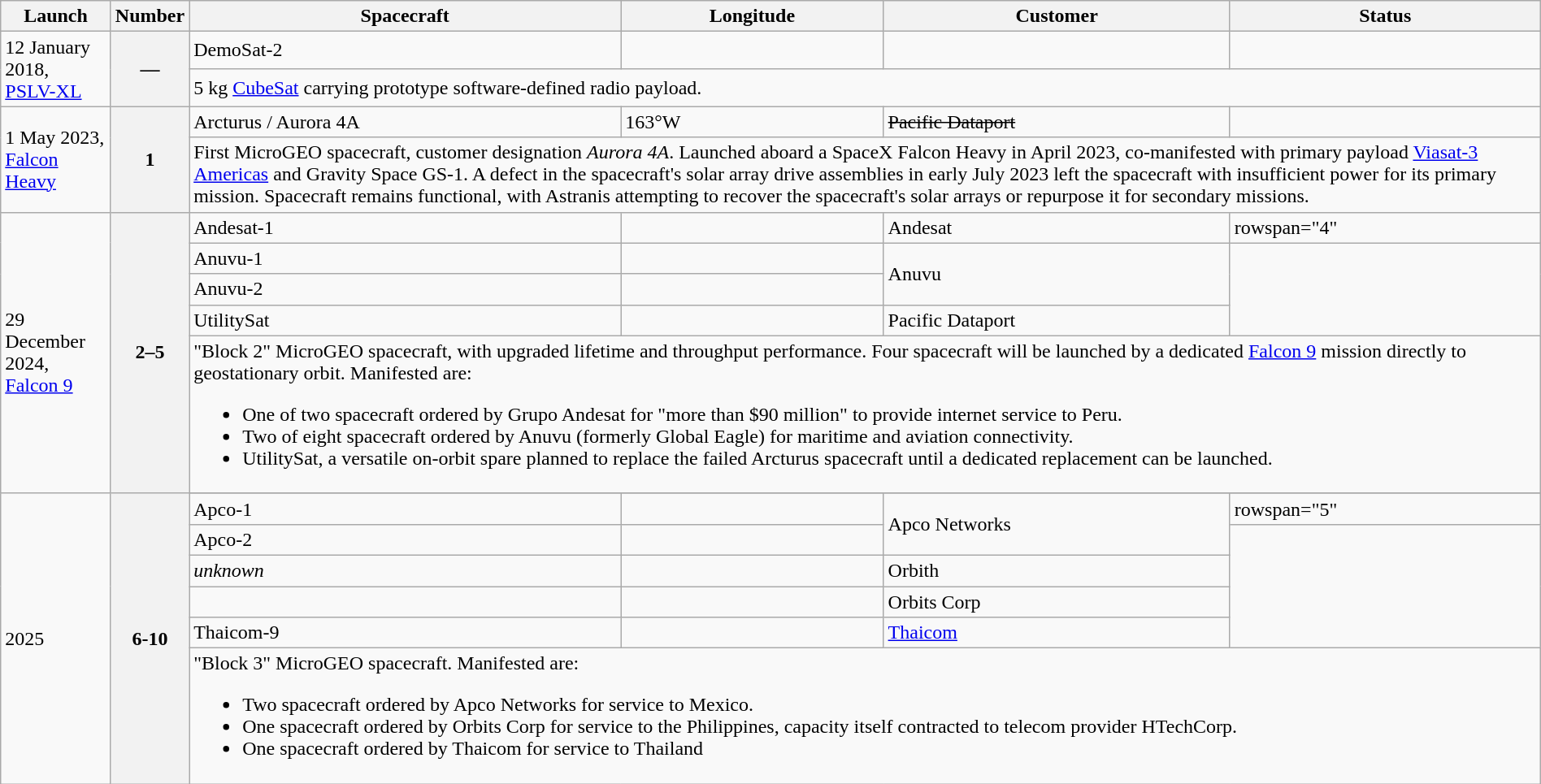<table class="wikitable plainrowheaders collapsible" style="width: 100%;">
<tr>
<th scope="col">Launch</th>
<th scope="col"><strong>Number</strong></th>
<th scope="col"><strong>Spacecraft</strong></th>
<th scope="col">Longitude</th>
<th scope="col">Customer</th>
<th scope="col">Status</th>
</tr>
<tr id="F9-001">
<td rowspan="2">12 January 2018,<br><a href='#'>PSLV-XL</a></td>
<th rowspan="2" scope="row" style="text-align:center;"><strong>—</strong></th>
<td>DemoSat-2</td>
<td></td>
<td></td>
<td></td>
</tr>
<tr>
<td colspan="4">5 kg <a href='#'>CubeSat</a> carrying prototype software-defined radio payload.</td>
</tr>
<tr id="F9-002">
<td rowspan="2">1 May 2023,<br><a href='#'>Falcon Heavy</a></td>
<th rowspan="2" scope="row" style="text-align:center;"><strong>1</strong></th>
<td>Arcturus / Aurora 4A</td>
<td>163°W</td>
<td><s> Pacific Dataport</s></td>
<td></td>
</tr>
<tr>
<td colspan="4">First MicroGEO spacecraft, customer designation <em>Aurora 4A</em>. Launched aboard a SpaceX Falcon Heavy in April 2023, co-manifested with primary payload <a href='#'>Viasat-3 Americas</a> and Gravity Space GS-1. A defect in the spacecraft's solar array drive assemblies in early July 2023 left the spacecraft with insufficient power for its primary mission. Spacecraft remains functional, with Astranis attempting to recover the spacecraft's solar arrays or repurpose it for secondary missions.</td>
</tr>
<tr id="F9-004">
<td rowspan="5">29 December 2024,<br><a href='#'>Falcon 9</a></td>
<th rowspan="5" scope="row" style="text-align:center;"><strong>2–5</strong></th>
<td>Andesat-1</td>
<td></td>
<td> Andesat</td>
<td>rowspan="4" </td>
</tr>
<tr>
<td>Anuvu-1</td>
<td></td>
<td rowspan="2"> Anuvu</td>
</tr>
<tr>
<td>Anuvu-2</td>
<td></td>
</tr>
<tr>
<td>UtilitySat</td>
<td></td>
<td> Pacific Dataport</td>
</tr>
<tr>
<td colspan="4">"Block 2" MicroGEO spacecraft, with upgraded lifetime and throughput performance. Four spacecraft will be launched by a dedicated <a href='#'>Falcon 9</a> mission directly to geostationary orbit. Manifested are:<br><ul><li>One of two spacecraft ordered by Grupo Andesat for "more than $90 million" to provide internet service to Peru.</li><li>Two of eight spacecraft ordered by Anuvu (formerly Global Eagle) for maritime and aviation connectivity.</li><li>UtilitySat, a versatile on-orbit spare planned to replace the failed Arcturus spacecraft until a dedicated replacement can be launched.</li></ul></td>
</tr>
<tr>
<td rowspan="7">2025</td>
<th rowspan="7">6-10</th>
</tr>
<tr>
<td>Apco-1</td>
<td></td>
<td rowspan="2"> Apco Networks</td>
<td>rowspan="5" </td>
</tr>
<tr>
<td>Apco-2</td>
<td></td>
</tr>
<tr>
<td><em>unknown</em></td>
<td></td>
<td> Orbith</td>
</tr>
<tr>
<td></td>
<td></td>
<td> Orbits Corp</td>
</tr>
<tr>
<td>Thaicom-9</td>
<td></td>
<td> <a href='#'>Thaicom</a></td>
</tr>
<tr>
<td colspan="4">"Block 3" MicroGEO spacecraft. Manifested are:<br><ul><li>Two spacecraft ordered by Apco Networks for service to Mexico.</li><li>One spacecraft ordered by Orbits Corp for service to the Philippines, capacity itself contracted to telecom provider HTechCorp.</li><li>One spacecraft ordered by Thaicom for service to Thailand</li></ul></td>
</tr>
</table>
